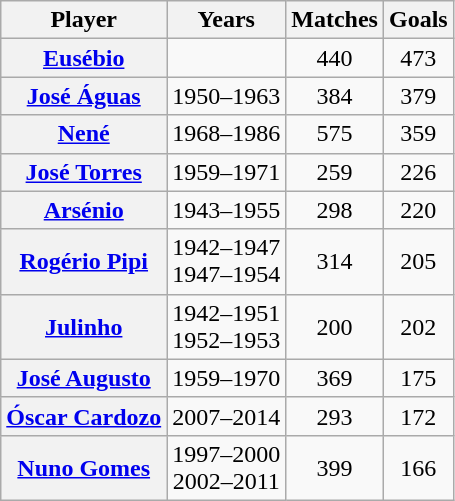<table class="wikitable sortable plainrowheaders" style="text-align:center;">
<tr>
<th scope="col">Player</th>
<th scope="col">Years</th>
<th scope="col">Matches</th>
<th scope="col">Goals</th>
</tr>
<tr>
<th scope="row" align=left> <a href='#'>Eusébio</a></th>
<td></td>
<td>440</td>
<td>473</td>
</tr>
<tr>
<th scope="row" align=left> <a href='#'>José Águas</a></th>
<td>1950–1963</td>
<td>384</td>
<td>379</td>
</tr>
<tr>
<th scope="row" align=left> <a href='#'>Nené</a></th>
<td>1968–1986</td>
<td>575</td>
<td>359</td>
</tr>
<tr>
<th scope="row" align=left> <a href='#'>José Torres</a></th>
<td>1959–1971</td>
<td>259</td>
<td>226</td>
</tr>
<tr>
<th scope="row" align=left> <a href='#'>Arsénio</a></th>
<td>1943–1955</td>
<td>298</td>
<td>220</td>
</tr>
<tr>
<th scope="row" align=left> <a href='#'>Rogério Pipi</a></th>
<td>1942–1947<br>1947–1954</td>
<td>314</td>
<td>205</td>
</tr>
<tr>
<th scope="row" align=left> <a href='#'>Julinho</a></th>
<td>1942–1951<br>1952–1953</td>
<td>200</td>
<td>202</td>
</tr>
<tr>
<th scope="row" align=left> <a href='#'>José Augusto</a></th>
<td>1959–1970</td>
<td>369</td>
<td>175</td>
</tr>
<tr>
<th scope="row" align=left> <a href='#'>Óscar Cardozo</a></th>
<td>2007–2014</td>
<td>293</td>
<td>172</td>
</tr>
<tr>
<th scope="row" align=left> <a href='#'>Nuno Gomes</a></th>
<td>1997–2000<br>2002–2011</td>
<td>399</td>
<td>166</td>
</tr>
</table>
